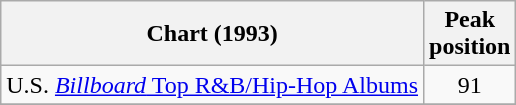<table class="wikitable sortable">
<tr>
<th align="left">Chart (1993)</th>
<th align="left">Peak<br>position</th>
</tr>
<tr>
<td align="left">U.S. <a href='#'><em>Billboard</em> Top R&B/Hip-Hop Albums</a></td>
<td align="center">91</td>
</tr>
<tr>
</tr>
</table>
